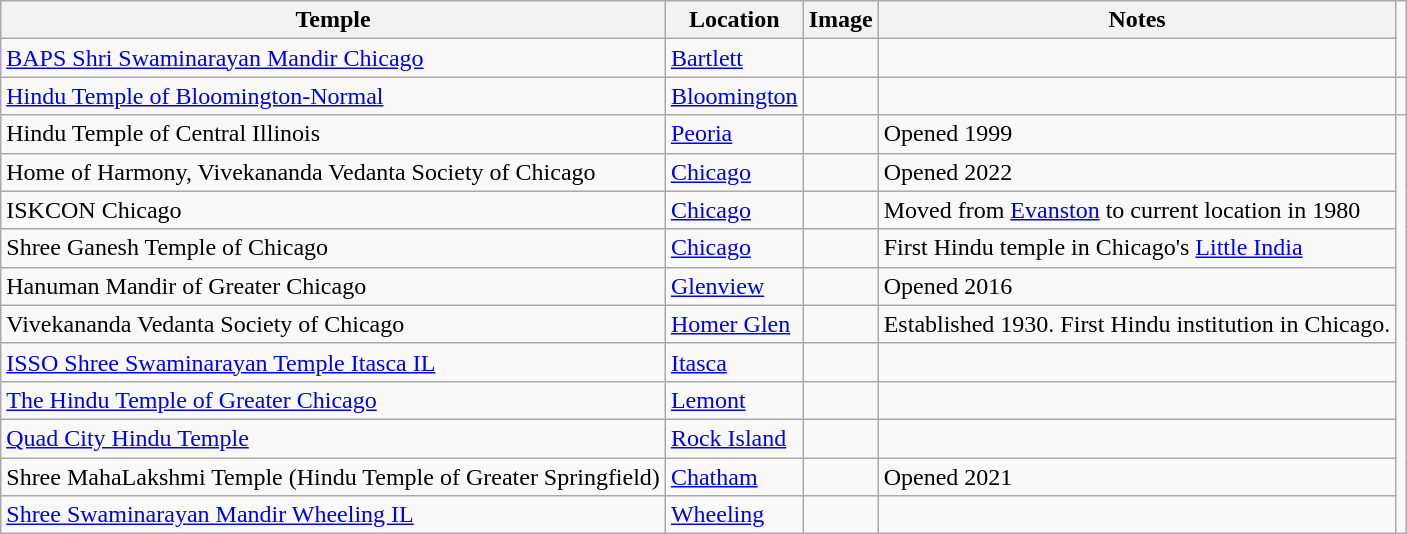<table class="wikitable sortable" id="tableTempleWikiIL">
<tr>
<th>Temple</th>
<th>Location</th>
<th>Image</th>
<th>Notes</th>
</tr>
<tr>
<td><a href='#'>BAPS Shri Swaminarayan Mandir Chicago</a></td>
<td><a href='#'>Bartlett</a></td>
<td></td>
<td></td>
</tr>
<tr>
<td><a href='#'>Hindu Temple of Bloomington-Normal</a></td>
<td><a href='#'>Bloomington</a><br><small></small></td>
<td></td>
<td></td>
<td></td>
</tr>
<tr>
<td>Hindu Temple of Central Illinois</td>
<td><a href='#'>Peoria</a></td>
<td></td>
<td>Opened 1999</td>
</tr>
<tr>
<td>Home of Harmony, Vivekananda Vedanta Society of Chicago</td>
<td><a href='#'>Chicago</a></td>
<td></td>
<td>Opened 2022</td>
</tr>
<tr>
<td>ISKCON Chicago</td>
<td><a href='#'>Chicago</a></td>
<td></td>
<td>Moved from <a href='#'>Evanston</a> to current location in 1980</td>
</tr>
<tr>
<td>Shree Ganesh Temple of Chicago</td>
<td><a href='#'>Chicago</a></td>
<td></td>
<td>First Hindu temple in Chicago's <a href='#'>Little India</a></td>
</tr>
<tr>
<td>Hanuman Mandir of Greater Chicago</td>
<td><a href='#'>Glenview</a></td>
<td></td>
<td>Opened 2016</td>
</tr>
<tr>
<td>Vivekananda Vedanta Society of Chicago</td>
<td><a href='#'>Homer Glen</a></td>
<td></td>
<td>Established 1930. First Hindu institution in Chicago.</td>
</tr>
<tr>
<td><a href='#'>ISSO Shree Swaminarayan Temple Itasca IL</a></td>
<td><a href='#'>Itasca</a></td>
<td></td>
<td></td>
</tr>
<tr>
<td><a href='#'>The Hindu Temple of Greater Chicago</a></td>
<td><a href='#'>Lemont</a></td>
<td></td>
<td></td>
</tr>
<tr>
<td><a href='#'>Quad City Hindu Temple</a></td>
<td><a href='#'>Rock Island</a></td>
<td></td>
<td></td>
</tr>
<tr>
<td>Shree MahaLakshmi Temple (Hindu Temple of Greater Springfield)</td>
<td><a href='#'>Chatham</a></td>
<td></td>
<td>Opened 2021</td>
</tr>
<tr>
<td><a href='#'>Shree Swaminarayan Mandir Wheeling IL</a></td>
<td><a href='#'>Wheeling</a></td>
<td></td>
<td></td>
</tr>
</table>
